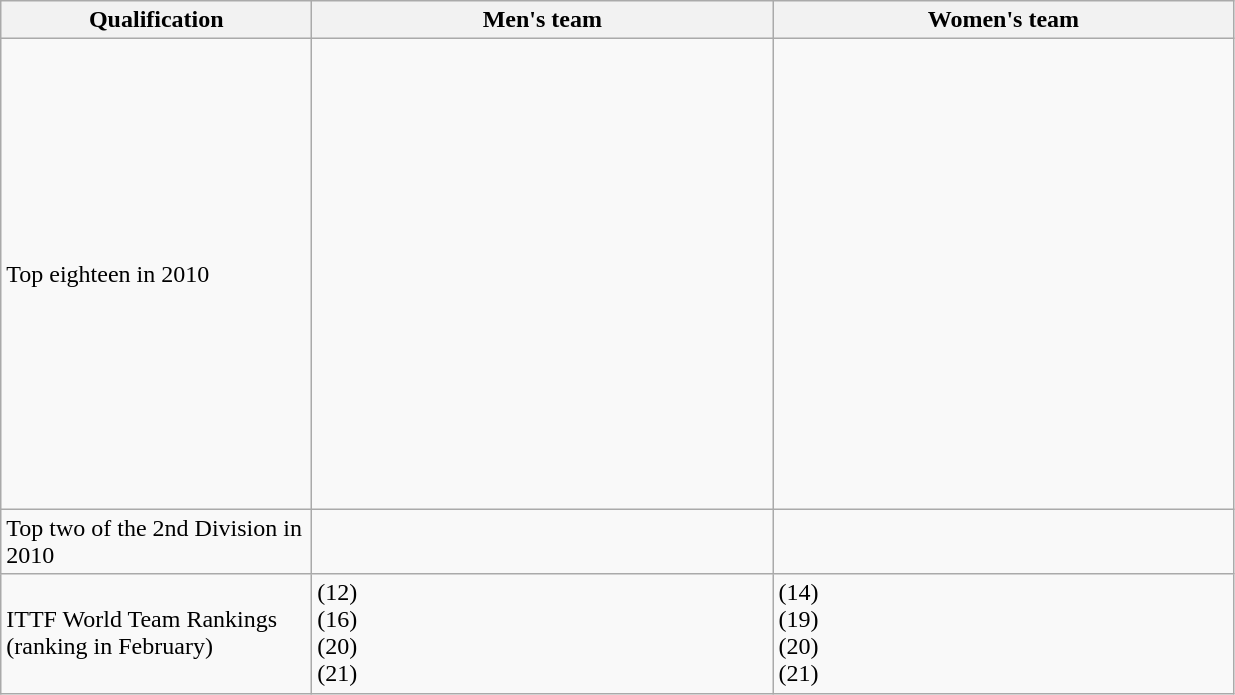<table class="wikitable">
<tr>
<th width=200>Qualification</th>
<th width=300>Men's team</th>
<th width=300>Women's team</th>
</tr>
<tr>
<td>Top eighteen in 2010</td>
<td><br>
<br> <br> <br> <br> <br> <br> <br> <br> 

<br> <br> <br> <br> <br> <br> <br> <br> 
</td>
<td><br>
<br> <br> <br> <br> <br> <br> <br> <br> 

<br> <br> <br> <br> <br> <br> <br> <br> 
</td>
</tr>
<tr>
<td>Top two of the 2nd Division in 2010</td>
<td><br> </td>
<td><br> </td>
</tr>
<tr>
<td>ITTF World Team Rankings<br> (ranking in February)</td>
<td> (12)<br>  (16)<br>  (20)<br>  (21)</td>
<td> (14)<br>  (19)<br>  (20)<br>  (21)</td>
</tr>
</table>
